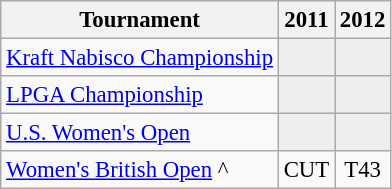<table class="wikitable" style="font-size:95%;text-align:center;">
<tr>
<th>Tournament</th>
<th>2011</th>
<th>2012</th>
</tr>
<tr>
<td align=left><a href='#'>Kraft Nabisco Championship</a></td>
<td style="background:#eeeeee;"></td>
<td style="background:#eeeeee;"></td>
</tr>
<tr>
<td align=left><a href='#'>LPGA Championship</a></td>
<td style="background:#eeeeee;"></td>
<td style="background:#eeeeee;"></td>
</tr>
<tr>
<td align=left><a href='#'>U.S. Women's Open</a></td>
<td style="background:#eeeeee;"></td>
<td style="background:#eeeeee;"></td>
</tr>
<tr>
<td align=left><a href='#'>Women's British Open</a> ^</td>
<td>CUT</td>
<td>T43</td>
</tr>
</table>
